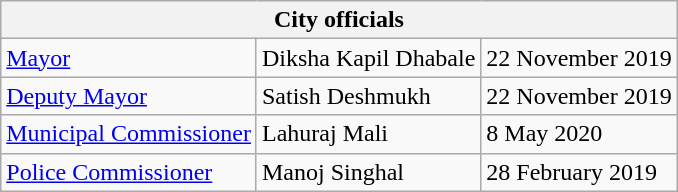<table class="wikitable">
<tr>
<th colspan="3">City officials</th>
</tr>
<tr>
<td><a href='#'>Mayor</a></td>
<td>Diksha Kapil Dhabale</td>
<td>22 November 2019</td>
</tr>
<tr>
<td><a href='#'>Deputy Mayor</a></td>
<td>Satish Deshmukh</td>
<td>22 November 2019</td>
</tr>
<tr>
<td><a href='#'>Municipal Commissioner</a></td>
<td>Lahuraj Mali</td>
<td>8 May 2020</td>
</tr>
<tr>
<td><a href='#'>Police Commissioner</a></td>
<td>Manoj Singhal</td>
<td>28 February 2019</td>
</tr>
</table>
